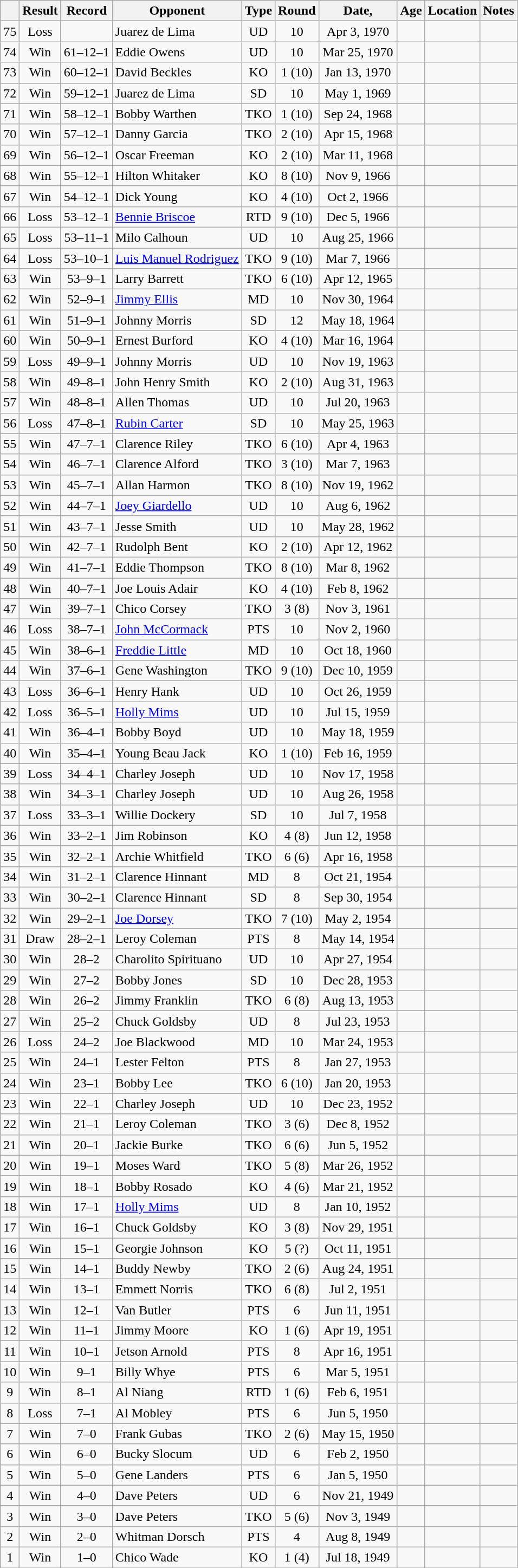<table class="wikitable" style="text-align:center">
<tr>
<th></th>
<th>Result</th>
<th>Record</th>
<th>Opponent</th>
<th>Type</th>
<th>Round</th>
<th>Date,</th>
<th>Age</th>
<th>Location</th>
<th>Notes</th>
</tr>
<tr>
<td>75</td>
<td>Loss</td>
<td></td>
<td align=left>Juarez de Lima</td>
<td>UD</td>
<td>10</td>
<td>Apr 3, 1970</td>
<td text-align:left;"></td>
<td style="text-align:left;"></td>
<td></td>
</tr>
<tr>
<td>74</td>
<td>Win</td>
<td>61–12–1</td>
<td align=left>Eddie Owens</td>
<td>UD</td>
<td>10</td>
<td>Mar 25, 1970</td>
<td text-align:left;"></td>
<td style="text-align:left;"></td>
<td></td>
</tr>
<tr>
<td>73</td>
<td>Win</td>
<td>60–12–1</td>
<td align=left>David Beckles</td>
<td>KO</td>
<td>1 (10)</td>
<td>Jan 13, 1970</td>
<td text-align:left;"></td>
<td style="text-align:left;"></td>
<td></td>
</tr>
<tr>
<td>72</td>
<td>Win</td>
<td>59–12–1</td>
<td align=left>Juarez de Lima</td>
<td>SD</td>
<td>10</td>
<td>May 1, 1969</td>
<td text-align:left;"></td>
<td style="text-align:left;"></td>
<td></td>
</tr>
<tr>
<td>71</td>
<td>Win</td>
<td>58–12–1</td>
<td align=left>Bobby Warthen</td>
<td>TKO</td>
<td>1 (10)</td>
<td>Sep 24, 1968</td>
<td text-align:left;"></td>
<td style="text-align:left;"></td>
<td></td>
</tr>
<tr>
<td>70</td>
<td>Win</td>
<td>57–12–1</td>
<td align=left>Danny Garcia</td>
<td>TKO</td>
<td>2 (10)</td>
<td>Apr 15, 1968</td>
<td text-align:left;"></td>
<td style="text-align:left;"></td>
<td></td>
</tr>
<tr>
<td>69</td>
<td>Win</td>
<td>56–12–1</td>
<td align=left>Oscar Freeman</td>
<td>KO</td>
<td>2 (10)</td>
<td>Mar 11, 1968</td>
<td text-align:left;"></td>
<td style="text-align:left;"></td>
<td></td>
</tr>
<tr>
<td>68</td>
<td>Win</td>
<td>55–12–1</td>
<td align=left>Hilton Whitaker</td>
<td>KO</td>
<td>8 (10)</td>
<td>Nov 9, 1966</td>
<td text-align:left;"></td>
<td style="text-align:left;"></td>
<td></td>
</tr>
<tr>
<td>67</td>
<td>Win</td>
<td>54–12–1</td>
<td align=left>Dick Young</td>
<td>KO</td>
<td>4 (10)</td>
<td>Oct 2, 1966</td>
<td text-align:left;"></td>
<td style="text-align:left;"></td>
<td></td>
</tr>
<tr>
<td>66</td>
<td>Loss</td>
<td>53–12–1</td>
<td align=left><a href='#'>Bennie Briscoe</a></td>
<td>RTD</td>
<td>9 (10)</td>
<td>Dec 5, 1966</td>
<td text-align:left;"></td>
<td style="text-align:left;"></td>
<td></td>
</tr>
<tr>
<td>65</td>
<td>Loss</td>
<td>53–11–1</td>
<td align=left>Milo Calhoun</td>
<td>UD</td>
<td>10</td>
<td>Aug 25, 1966</td>
<td text-align:left;"></td>
<td style="text-align:left;"></td>
<td></td>
</tr>
<tr>
<td>64</td>
<td>Loss</td>
<td>53–10–1</td>
<td align=left><a href='#'>Luis Manuel Rodriguez</a></td>
<td>TKO</td>
<td>9 (10)</td>
<td>Mar 7, 1966</td>
<td text-align:left;"></td>
<td style="text-align:left;"></td>
<td></td>
</tr>
<tr>
<td>63</td>
<td>Win</td>
<td>53–9–1</td>
<td align=left>Larry Barrett</td>
<td>TKO</td>
<td>6 (10)</td>
<td>Apr 12, 1965</td>
<td text-align:left;"></td>
<td style="text-align:left;"></td>
<td></td>
</tr>
<tr>
<td>62</td>
<td>Win</td>
<td>52–9–1</td>
<td align=left><a href='#'>Jimmy Ellis</a></td>
<td>MD</td>
<td>10</td>
<td>Nov 30, 1964</td>
<td text-align:left;"></td>
<td style="text-align:left;"></td>
<td></td>
</tr>
<tr>
<td>61</td>
<td>Win</td>
<td>51–9–1</td>
<td align=left>Johnny Morris</td>
<td>SD</td>
<td>12</td>
<td>May 18, 1964</td>
<td text-align:left;"></td>
<td style="text-align:left;"></td>
<td style="text-align:left;"></td>
</tr>
<tr>
<td>60</td>
<td>Win</td>
<td>50–9–1</td>
<td align=left>Ernest Burford</td>
<td>KO</td>
<td>4 (10)</td>
<td>Mar 16, 1964</td>
<td text-align:left;"></td>
<td style="text-align:left;"></td>
<td></td>
</tr>
<tr>
<td>59</td>
<td>Loss</td>
<td>49–9–1</td>
<td align=left>Johnny Morris</td>
<td>UD</td>
<td>10</td>
<td>Nov 19, 1963</td>
<td text-align:left;"></td>
<td style="text-align:left;"></td>
<td style="text-align:left;"></td>
</tr>
<tr>
<td>58</td>
<td>Win</td>
<td>49–8–1</td>
<td align=left>John Henry Smith</td>
<td>KO</td>
<td>2 (10)</td>
<td>Aug 31, 1963</td>
<td text-align:left;"></td>
<td style="text-align:left;"></td>
<td></td>
</tr>
<tr>
<td>57</td>
<td>Win</td>
<td>48–8–1</td>
<td align=left>Allen Thomas</td>
<td>UD</td>
<td>10</td>
<td>Jul 20, 1963</td>
<td text-align:left;"></td>
<td style="text-align:left;"></td>
<td></td>
</tr>
<tr>
<td>56</td>
<td>Loss</td>
<td>47–8–1</td>
<td align=left><a href='#'>Rubin Carter</a></td>
<td>SD</td>
<td>10</td>
<td>May 25, 1963</td>
<td text-align:left;"></td>
<td style="text-align:left;"></td>
<td></td>
</tr>
<tr>
<td>55</td>
<td>Win</td>
<td>47–7–1</td>
<td align=left>Clarence Riley</td>
<td>TKO</td>
<td>6 (10)</td>
<td>Apr 4, 1963</td>
<td text-align:left;"></td>
<td style="text-align:left;"></td>
<td></td>
</tr>
<tr>
<td>54</td>
<td>Win</td>
<td>46–7–1</td>
<td align=left>Clarence Alford</td>
<td>TKO</td>
<td>3 (10)</td>
<td>Mar 7, 1963</td>
<td text-align:left;"></td>
<td style="text-align:left;"></td>
<td></td>
</tr>
<tr>
<td>53</td>
<td>Win</td>
<td>45–7–1</td>
<td align=left>Allan Harmon</td>
<td>TKO</td>
<td>8 (10)</td>
<td>Nov 19, 1962</td>
<td text-align:left;"></td>
<td style="text-align:left;"></td>
<td></td>
</tr>
<tr>
<td>52</td>
<td>Win</td>
<td>44–7–1</td>
<td align=left><a href='#'>Joey Giardello</a></td>
<td>UD</td>
<td>10</td>
<td>Aug 6, 1962</td>
<td text-align:left;"></td>
<td style="text-align:left;"></td>
<td></td>
</tr>
<tr>
<td>51</td>
<td>Win</td>
<td>43–7–1</td>
<td align=left>Jesse Smith</td>
<td>UD</td>
<td>10</td>
<td>May 28, 1962</td>
<td text-align:left;"></td>
<td style="text-align:left;"></td>
<td></td>
</tr>
<tr>
<td>50</td>
<td>Win</td>
<td>42–7–1</td>
<td align=left>Rudolph Bent</td>
<td>KO</td>
<td>2 (10)</td>
<td>Apr 12, 1962</td>
<td text-align:left;"></td>
<td style="text-align:left;"></td>
<td></td>
</tr>
<tr>
<td>49</td>
<td>Win</td>
<td>41–7–1</td>
<td align=left>Eddie Thompson</td>
<td>TKO</td>
<td>8 (10)</td>
<td>Mar 8, 1962</td>
<td text-align:left;"></td>
<td style="text-align:left;"></td>
<td></td>
</tr>
<tr>
<td>48</td>
<td>Win</td>
<td>40–7–1</td>
<td align=left>Joe Louis Adair</td>
<td>KO</td>
<td>4 (10)</td>
<td>Feb 8, 1962</td>
<td text-align:left;"></td>
<td style="text-align:left;"></td>
<td></td>
</tr>
<tr>
<td>47</td>
<td>Win</td>
<td>39–7–1</td>
<td align=left>Chico Corsey</td>
<td>TKO</td>
<td>3 (8)</td>
<td>Nov 3, 1961</td>
<td text-align:left;"></td>
<td style="text-align:left;"></td>
<td></td>
</tr>
<tr>
<td>46</td>
<td>Loss</td>
<td>38–7–1</td>
<td align=left><a href='#'>John McCormack</a></td>
<td>PTS</td>
<td>10</td>
<td>Nov 2, 1960</td>
<td text-align:left;"></td>
<td style="text-align:left;"></td>
<td></td>
</tr>
<tr>
<td>45</td>
<td>Win</td>
<td>38–6–1</td>
<td align=left><a href='#'>Freddie Little</a></td>
<td>MD</td>
<td>10</td>
<td>Oct 18, 1960</td>
<td text-align:left;"></td>
<td style="text-align:left;"></td>
<td></td>
</tr>
<tr>
<td>44</td>
<td>Win</td>
<td>37–6–1</td>
<td align=left>Gene Washington</td>
<td>TKO</td>
<td>9 (10)</td>
<td>Dec 10, 1959</td>
<td text-align:left;"></td>
<td style="text-align:left;"></td>
<td></td>
</tr>
<tr>
<td>43</td>
<td>Loss</td>
<td>36–6–1</td>
<td align=left>Henry Hank</td>
<td>UD</td>
<td>10</td>
<td>Oct 26, 1959</td>
<td text-align:left;"></td>
<td style="text-align:left;"></td>
<td></td>
</tr>
<tr>
<td>42</td>
<td>Loss</td>
<td>36–5–1</td>
<td align=left><a href='#'>Holly Mims</a></td>
<td>UD</td>
<td>10</td>
<td>Jul 15, 1959</td>
<td text-align:left;"></td>
<td style="text-align:left;"></td>
<td></td>
</tr>
<tr>
<td>41</td>
<td>Win</td>
<td>36–4–1</td>
<td align=left>Bobby Boyd</td>
<td>UD</td>
<td>10</td>
<td>May 18, 1959</td>
<td text-align:left;"></td>
<td style="text-align:left;"></td>
<td></td>
</tr>
<tr>
<td>40</td>
<td>Win</td>
<td>35–4–1</td>
<td align=left>Young Beau Jack</td>
<td>KO</td>
<td>1 (10)</td>
<td>Feb 16, 1959</td>
<td text-align:left;"></td>
<td style="text-align:left;"></td>
<td></td>
</tr>
<tr>
<td>39</td>
<td>Loss</td>
<td>34–4–1</td>
<td align=left>Charley Joseph</td>
<td>UD</td>
<td>10</td>
<td>Nov 17, 1958</td>
<td text-align:left;"></td>
<td style="text-align:left;"></td>
<td></td>
</tr>
<tr>
<td>38</td>
<td>Win</td>
<td>34–3–1</td>
<td align=left>Charley Joseph</td>
<td>UD</td>
<td>10</td>
<td>Aug 26, 1958</td>
<td text-align:left;"></td>
<td style="text-align:left;"></td>
<td></td>
</tr>
<tr>
<td>37</td>
<td>Loss</td>
<td>33–3–1</td>
<td align=left>Willie Dockery</td>
<td>SD</td>
<td>10</td>
<td>Jul 7, 1958</td>
<td text-align:left;"></td>
<td style="text-align:left;"></td>
<td></td>
</tr>
<tr>
<td>36</td>
<td>Win</td>
<td>33–2–1</td>
<td align=left>Jim Robinson</td>
<td>KO</td>
<td>4 (8)</td>
<td>Jun 12, 1958</td>
<td text-align:left;"></td>
<td style="text-align:left;"></td>
<td></td>
</tr>
<tr>
<td>35</td>
<td>Win</td>
<td>32–2–1</td>
<td align=left>Archie Whitfield</td>
<td>TKO</td>
<td>6 (6)</td>
<td>Apr 16, 1958</td>
<td text-align:left;"></td>
<td style="text-align:left;"></td>
<td></td>
</tr>
<tr>
<td>34</td>
<td>Win</td>
<td>31–2–1</td>
<td align=left>Clarence Hinnant</td>
<td>MD</td>
<td>8</td>
<td>Oct 21, 1954</td>
<td text-align:left;"></td>
<td style="text-align:left;"></td>
<td></td>
</tr>
<tr>
<td>33</td>
<td>Win</td>
<td>30–2–1</td>
<td align=left>Clarence Hinnant</td>
<td>SD</td>
<td>8</td>
<td>Sep 30, 1954</td>
<td text-align:left;"></td>
<td style="text-align:left;"></td>
<td></td>
</tr>
<tr>
<td>32</td>
<td>Win</td>
<td>29–2–1</td>
<td align=left><a href='#'>Joe Dorsey</a></td>
<td>TKO</td>
<td>7 (10)</td>
<td>May 2, 1954</td>
<td text-align:left;"></td>
<td style="text-align:left;"></td>
<td></td>
</tr>
<tr>
<td>31</td>
<td>Draw</td>
<td>28–2–1</td>
<td align=left>Leroy Coleman</td>
<td>PTS</td>
<td>8</td>
<td>May 14, 1954</td>
<td text-align:left;"></td>
<td style="text-align:left;"></td>
<td></td>
</tr>
<tr>
<td>30</td>
<td>Win</td>
<td>28–2</td>
<td align=left>Charolito Spirituano</td>
<td>UD</td>
<td>10</td>
<td>Apr 27, 1954</td>
<td text-align:left;"></td>
<td style="text-align:left;"></td>
<td></td>
</tr>
<tr>
<td>29</td>
<td>Win</td>
<td>27–2</td>
<td align=left>Bobby Jones</td>
<td>SD</td>
<td>10</td>
<td>Dec 28, 1953</td>
<td text-align:left;"></td>
<td style="text-align:left;"></td>
<td></td>
</tr>
<tr>
<td>28</td>
<td>Win</td>
<td>26–2</td>
<td align=left>Jimmy Franklin</td>
<td>TKO</td>
<td>6 (8)</td>
<td>Aug 13, 1953</td>
<td text-align:left;"></td>
<td style="text-align:left;"></td>
<td></td>
</tr>
<tr>
<td>27</td>
<td>Win</td>
<td>25–2</td>
<td align=left>Chuck Goldsby</td>
<td>UD</td>
<td>8</td>
<td>Jul 23, 1953</td>
<td text-align:left;"></td>
<td style="text-align:left;"></td>
<td></td>
</tr>
<tr>
<td>26</td>
<td>Loss</td>
<td>24–2</td>
<td align=left>Joe Blackwood</td>
<td>MD</td>
<td>10</td>
<td>Mar 24, 1953</td>
<td text-align:left;"></td>
<td style="text-align:left;"></td>
<td></td>
</tr>
<tr>
<td>25</td>
<td>Win</td>
<td>24–1</td>
<td align=left>Lester Felton</td>
<td>PTS</td>
<td>8</td>
<td>Jan 27, 1953</td>
<td text-align:left;"></td>
<td style="text-align:left;"></td>
<td></td>
</tr>
<tr>
<td>24</td>
<td>Win</td>
<td>23–1</td>
<td align=left>Bobby Lee</td>
<td>TKO</td>
<td>6 (10)</td>
<td>Jan 20, 1953</td>
<td text-align:left;"></td>
<td style="text-align:left;"></td>
<td></td>
</tr>
<tr>
<td>23</td>
<td>Win</td>
<td>22–1</td>
<td align=left>Charley Joseph</td>
<td>UD</td>
<td>10</td>
<td>Dec 23, 1952</td>
<td text-align:left;"></td>
<td style="text-align:left;"></td>
<td></td>
</tr>
<tr>
<td>22</td>
<td>Win</td>
<td>21–1</td>
<td align=left>Leroy Coleman</td>
<td>TKO</td>
<td>3 (6)</td>
<td>Dec 8, 1952</td>
<td text-align:left;"></td>
<td style="text-align:left;"></td>
<td></td>
</tr>
<tr>
<td>21</td>
<td>Win</td>
<td>20–1</td>
<td align=left>Jackie Burke</td>
<td>TKO</td>
<td>6 (6)</td>
<td>Jun 5, 1952</td>
<td text-align:left;"></td>
<td style="text-align:left;"></td>
<td></td>
</tr>
<tr>
<td>20</td>
<td>Win</td>
<td>19–1</td>
<td align=left>Moses Ward</td>
<td>TKO</td>
<td>5 (8)</td>
<td>Mar 26, 1952</td>
<td text-align:left;"></td>
<td style="text-align:left;"></td>
<td></td>
</tr>
<tr>
<td>19</td>
<td>Win</td>
<td>18–1</td>
<td align=left>Bobby Rosado</td>
<td>KO</td>
<td>4 (6)</td>
<td>Mar 21, 1952</td>
<td text-align:left;"></td>
<td style="text-align:left;"></td>
<td></td>
</tr>
<tr>
<td>18</td>
<td>Win</td>
<td>17–1</td>
<td align=left><a href='#'>Holly Mims</a></td>
<td>UD</td>
<td>8</td>
<td>Jan 10, 1952</td>
<td text-align:left;"></td>
<td style="text-align:left;"></td>
<td></td>
</tr>
<tr>
<td>17</td>
<td>Win</td>
<td>16–1</td>
<td align=left>Chuck Goldsby</td>
<td>KO</td>
<td>3 (8)</td>
<td>Nov 29, 1951</td>
<td text-align:left;"></td>
<td style="text-align:left;"></td>
<td></td>
</tr>
<tr>
<td>16</td>
<td>Win</td>
<td>15–1</td>
<td align=left>Georgie Johnson</td>
<td>KO</td>
<td>5 (?)</td>
<td>Oct 11, 1951</td>
<td text-align:left;"></td>
<td style="text-align:left;"></td>
<td></td>
</tr>
<tr>
<td>15</td>
<td>Win</td>
<td>14–1</td>
<td align=left>Buddy Newby</td>
<td>TKO</td>
<td>2 (6)</td>
<td>Aug 24, 1951</td>
<td text-align:left;"></td>
<td style="text-align:left;"></td>
<td></td>
</tr>
<tr>
<td>14</td>
<td>Win</td>
<td>13–1</td>
<td align=left>Emmett Norris</td>
<td>TKO</td>
<td>6 (8)</td>
<td>Jul 2, 1951</td>
<td text-align:left;"></td>
<td style="text-align:left;"></td>
<td></td>
</tr>
<tr>
<td>13</td>
<td>Win</td>
<td>12–1</td>
<td align=left>Van Butler</td>
<td>PTS</td>
<td>6</td>
<td>Jun 11, 1951</td>
<td text-align:left;"></td>
<td style="text-align:left;"></td>
<td></td>
</tr>
<tr>
<td>12</td>
<td>Win</td>
<td>11–1</td>
<td align=left>Jimmy Moore</td>
<td>KO</td>
<td>1 (6)</td>
<td>Apr 19, 1951</td>
<td text-align:left;"></td>
<td style="text-align:left;"></td>
<td></td>
</tr>
<tr>
<td>11</td>
<td>Win</td>
<td>10–1</td>
<td align=left>Jetson Arnold</td>
<td>PTS</td>
<td>8</td>
<td>Apr 16, 1951</td>
<td text-align:left;"></td>
<td style="text-align:left;"></td>
<td></td>
</tr>
<tr>
<td>10</td>
<td>Win</td>
<td>9–1</td>
<td align=left>Billy Whye</td>
<td>PTS</td>
<td>6</td>
<td>Mar 5, 1951</td>
<td text-align:left;"></td>
<td style="text-align:left;"></td>
<td></td>
</tr>
<tr>
<td>9</td>
<td>Win</td>
<td>8–1</td>
<td align=left>Al Niang</td>
<td>RTD</td>
<td>1 (6)</td>
<td>Feb 6, 1951</td>
<td text-align:left;"></td>
<td style="text-align:left;"></td>
<td></td>
</tr>
<tr>
<td>8</td>
<td>Loss</td>
<td>7–1</td>
<td align=left>Al Mobley</td>
<td>PTS</td>
<td>6</td>
<td>Jun 5, 1950</td>
<td text-align:left;"></td>
<td style="text-align:left;"></td>
<td></td>
</tr>
<tr>
<td>7</td>
<td>Win</td>
<td>7–0</td>
<td align=left>Frank Gubas</td>
<td>TKO</td>
<td>2 (6)</td>
<td>May 15, 1950</td>
<td text-align:left;"></td>
<td style="text-align:left;"></td>
<td></td>
</tr>
<tr>
<td>6</td>
<td>Win</td>
<td>6–0</td>
<td align=left>Bucky Slocum</td>
<td>UD</td>
<td>6</td>
<td>Feb 2, 1950</td>
<td text-align:left;"></td>
<td style="text-align:left;"></td>
<td></td>
</tr>
<tr>
<td>5</td>
<td>Win</td>
<td>5–0</td>
<td align=left>Gene Landers</td>
<td>PTS</td>
<td>6</td>
<td>Jan 5, 1950</td>
<td text-align:left;"></td>
<td style="text-align:left;"></td>
<td></td>
</tr>
<tr>
<td>4</td>
<td>Win</td>
<td>4–0</td>
<td align=left>Dave Peters</td>
<td>UD</td>
<td>6</td>
<td>Nov 21, 1949</td>
<td text-align:left;"></td>
<td style="text-align:left;"></td>
<td></td>
</tr>
<tr>
<td>3</td>
<td>Win</td>
<td>3–0</td>
<td align=left>Dave Peters</td>
<td>TKO</td>
<td>5 (6)</td>
<td>Nov 3, 1949</td>
<td text-align:left;"></td>
<td style="text-align:left;"></td>
<td></td>
</tr>
<tr>
<td>2</td>
<td>Win</td>
<td>2–0</td>
<td align=left>Whitman Dorsch</td>
<td>PTS</td>
<td>4</td>
<td>Aug 8, 1949</td>
<td text-align:left;"></td>
<td style="text-align:left;"></td>
<td></td>
</tr>
<tr>
<td>1</td>
<td>Win</td>
<td>1–0</td>
<td align=left>Chico Wade</td>
<td>KO</td>
<td>1 (4)</td>
<td>Jul 18, 1949</td>
<td text-align:left;"></td>
<td style="text-align:left;"></td>
<td></td>
</tr>
<tr>
</tr>
</table>
